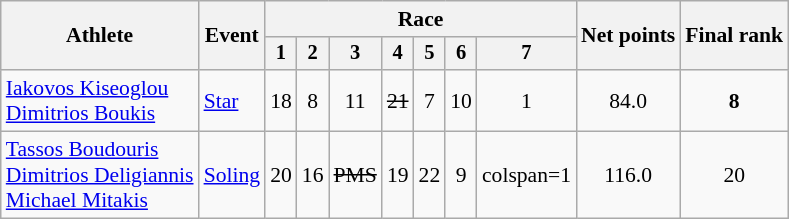<table class="wikitable" style="font-size:90%">
<tr>
<th rowspan="2">Athlete</th>
<th rowspan="2">Event</th>
<th colspan=7>Race</th>
<th rowspan=2>Net points</th>
<th rowspan=2>Final rank</th>
</tr>
<tr style="font-size:95%">
<th>1</th>
<th>2</th>
<th>3</th>
<th>4</th>
<th>5</th>
<th>6</th>
<th>7</th>
</tr>
<tr align=center>
<td align=left><a href='#'>Iakovos Kiseoglou</a><br><a href='#'>Dimitrios Boukis</a></td>
<td align=left><a href='#'>Star</a></td>
<td>18</td>
<td>8</td>
<td>11</td>
<td><s>21</s></td>
<td>7</td>
<td>10</td>
<td>1</td>
<td>84.0</td>
<td><strong>8</strong></td>
</tr>
<tr align=center>
<td align=left><a href='#'>Tassos Boudouris</a><br><a href='#'>Dimitrios Deligiannis</a><br><a href='#'>Michael Mitakis</a></td>
<td align=left><a href='#'>Soling</a></td>
<td>20</td>
<td>16</td>
<td><s>PMS</s></td>
<td>19</td>
<td>22</td>
<td>9</td>
<td>colspan=1 </td>
<td>116.0</td>
<td>20</td>
</tr>
</table>
